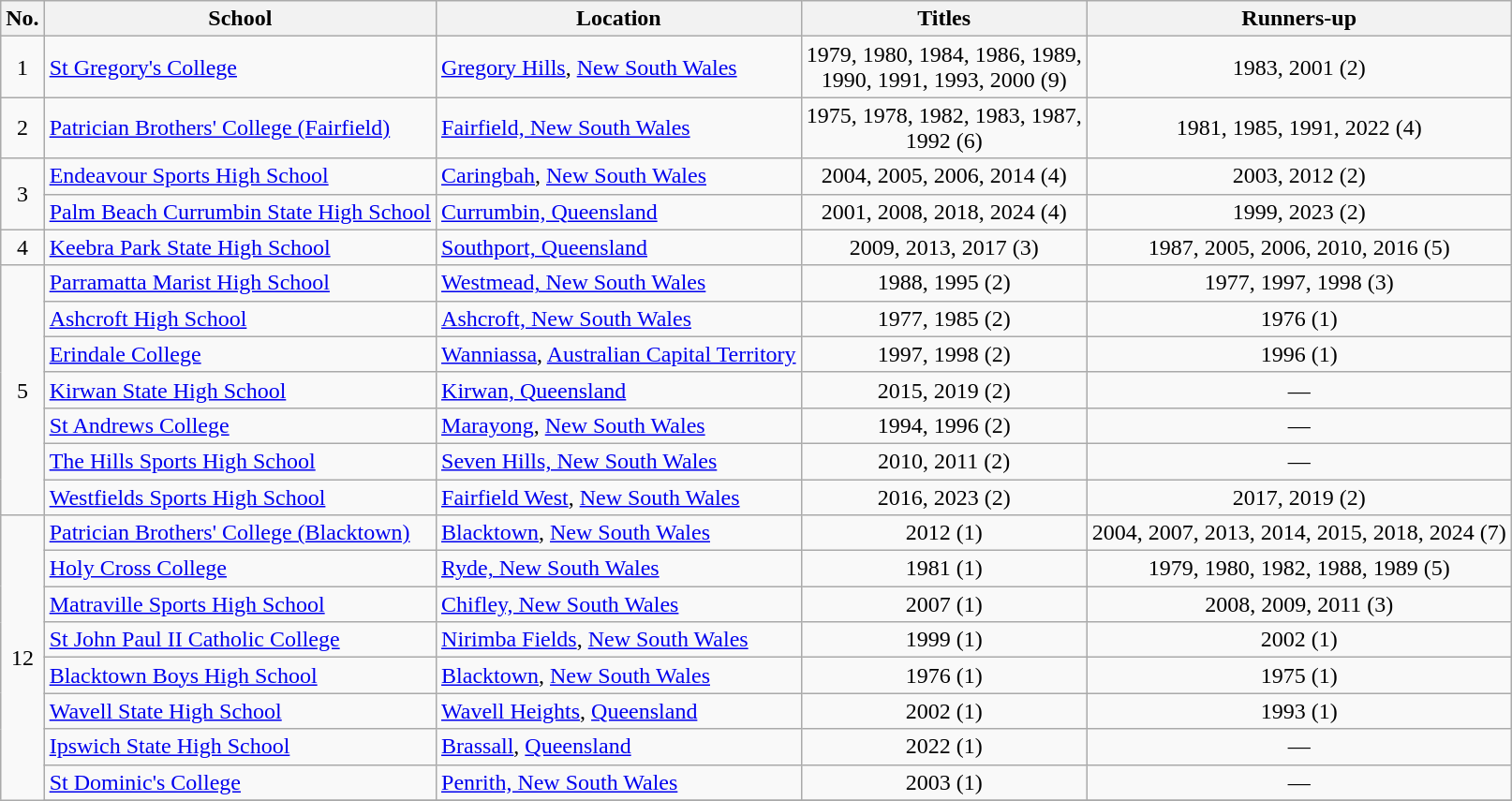<table class="wikitable sortable">
<tr>
<th>No.</th>
<th>School</th>
<th>Location</th>
<th>Titles</th>
<th>Runners-up</th>
</tr>
<tr>
<td align=center>1</td>
<td><a href='#'>St Gregory's College</a></td>
<td><a href='#'>Gregory Hills</a>, <a href='#'>New South Wales</a></td>
<td align=center>1979, 1980, 1984, 1986, 1989,<br> 1990, 1991, 1993, 2000 (9)</td>
<td align=center>1983, 2001 (2)</td>
</tr>
<tr>
<td align=center>2</td>
<td><a href='#'>Patrician Brothers' College (Fairfield)</a></td>
<td><a href='#'>Fairfield, New South Wales</a></td>
<td align=center>1975, 1978, 1982, 1983, 1987,<br> 1992 (6)</td>
<td align=center>1981, 1985, 1991, 2022 (4)</td>
</tr>
<tr>
<td rowspan="2" align="center">3</td>
<td><a href='#'>Endeavour Sports High School</a></td>
<td><a href='#'>Caringbah</a>, <a href='#'>New South Wales</a></td>
<td align=center>2004, 2005, 2006, 2014 (4)</td>
<td align=center>2003, 2012 (2)</td>
</tr>
<tr>
<td><a href='#'>Palm Beach Currumbin State High School</a></td>
<td><a href='#'>Currumbin, Queensland</a></td>
<td align="center">2001, 2008, 2018, 2024 (4)</td>
<td align="center">1999, 2023 (2)</td>
</tr>
<tr>
<td align="center">4</td>
<td><a href='#'>Keebra Park State High School</a></td>
<td><a href='#'>Southport, Queensland</a></td>
<td align="center">2009, 2013, 2017 (3)</td>
<td align="center">1987, 2005, 2006, 2010, 2016 (5)</td>
</tr>
<tr>
<td align=center rowspan=7>5</td>
<td><a href='#'>Parramatta Marist High School</a></td>
<td><a href='#'>Westmead, New South Wales</a></td>
<td align=center>1988, 1995 (2)</td>
<td align=center>1977, 1997, 1998 (3)</td>
</tr>
<tr>
<td><a href='#'>Ashcroft High School</a></td>
<td><a href='#'>Ashcroft, New South Wales</a></td>
<td align=center>1977, 1985 (2)</td>
<td align=center>1976 (1)</td>
</tr>
<tr>
<td><a href='#'>Erindale College</a></td>
<td><a href='#'>Wanniassa</a>, <a href='#'>Australian Capital Territory</a></td>
<td align=center>1997, 1998 (2)</td>
<td align=center>1996 (1)</td>
</tr>
<tr>
<td><a href='#'>Kirwan State High School</a></td>
<td><a href='#'>Kirwan, Queensland</a></td>
<td align=center>2015, 2019 (2)</td>
<td align=center>—</td>
</tr>
<tr>
<td><a href='#'>St Andrews College</a></td>
<td><a href='#'>Marayong</a>, <a href='#'>New South Wales</a></td>
<td align=center>1994, 1996 (2)</td>
<td align=center>—</td>
</tr>
<tr>
<td><a href='#'>The Hills Sports High School</a></td>
<td><a href='#'>Seven Hills, New South Wales</a></td>
<td align=center>2010, 2011 (2)</td>
<td align=center>—</td>
</tr>
<tr>
<td><a href='#'>Westfields Sports High School</a></td>
<td><a href='#'>Fairfield West</a>, <a href='#'>New South Wales</a></td>
<td align=center>2016, 2023 (2)</td>
<td align=center>2017, 2019 (2)</td>
</tr>
<tr>
<td align=center rowspan=9>12</td>
<td><a href='#'>Patrician Brothers' College (Blacktown)</a></td>
<td><a href='#'>Blacktown</a>, <a href='#'>New South Wales</a></td>
<td align=center>2012 (1)</td>
<td align=center>2004, 2007, 2013, 2014, 2015, 2018, 2024 (7)</td>
</tr>
<tr>
<td><a href='#'>Holy Cross College</a></td>
<td><a href='#'>Ryde, New South Wales</a></td>
<td align=center>1981 (1)</td>
<td align=center>1979, 1980, 1982, 1988, 1989 (5)</td>
</tr>
<tr>
<td><a href='#'>Matraville Sports High School</a></td>
<td><a href='#'>Chifley, New South Wales</a></td>
<td align=center>2007 (1)</td>
<td align=center>2008, 2009, 2011 (3)</td>
</tr>
<tr>
<td><a href='#'>St John Paul II Catholic College</a></td>
<td><a href='#'>Nirimba Fields</a>, <a href='#'>New South Wales</a></td>
<td align=center>1999 (1)</td>
<td align=center>2002 (1)</td>
</tr>
<tr>
<td><a href='#'>Blacktown Boys High School</a></td>
<td><a href='#'>Blacktown</a>, <a href='#'>New South Wales</a></td>
<td align=center>1976 (1)</td>
<td align=center>1975 (1)</td>
</tr>
<tr>
<td><a href='#'>Wavell State High School</a></td>
<td><a href='#'>Wavell Heights</a>, <a href='#'>Queensland</a></td>
<td align=center>2002 (1)</td>
<td align=center>1993 (1)</td>
</tr>
<tr>
<td><a href='#'>Ipswich State High School</a></td>
<td><a href='#'>Brassall</a>, <a href='#'>Queensland</a></td>
<td align=center>2022 (1)</td>
<td align=center>—</td>
</tr>
<tr>
<td><a href='#'>St Dominic's College</a></td>
<td><a href='#'>Penrith, New South Wales</a></td>
<td align=center>2003 (1)</td>
<td align=center>—</td>
</tr>
<tr class="sortbottom">
</tr>
</table>
